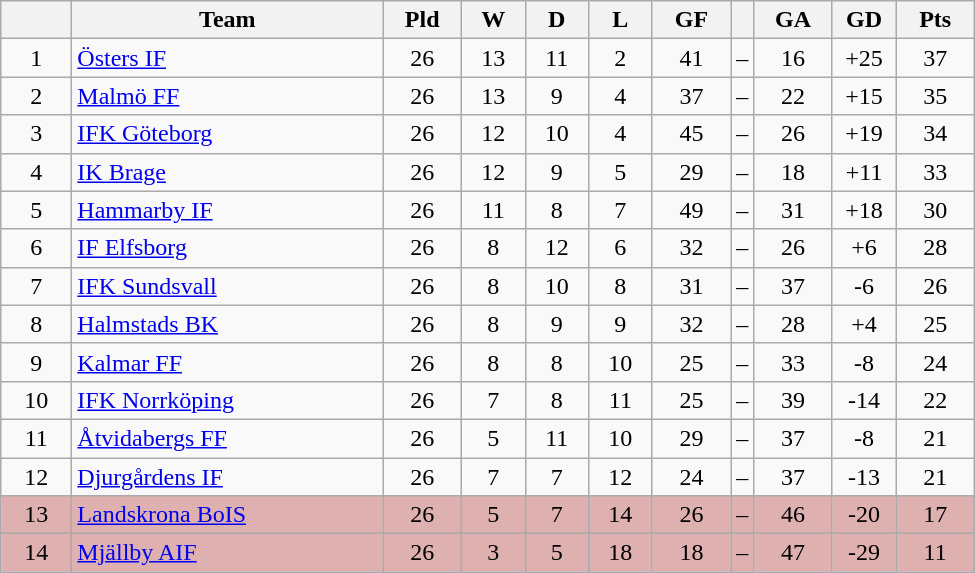<table class="wikitable" style="text-align: center">
<tr>
<th style="width: 40px;"></th>
<th style="width: 200px;">Team</th>
<th style="width: 45px;">Pld</th>
<th style="width: 35px;">W</th>
<th style="width: 35px;">D</th>
<th style="width: 35px;">L</th>
<th style="width: 45px;">GF</th>
<th></th>
<th style="width: 45px;">GA</th>
<th style="width: 35px;">GD</th>
<th style="width: 45px;">Pts</th>
</tr>
<tr>
<td>1</td>
<td style="text-align: left;"><a href='#'>Östers IF</a></td>
<td>26</td>
<td>13</td>
<td>11</td>
<td>2</td>
<td>41</td>
<td>–</td>
<td>16</td>
<td>+25</td>
<td>37</td>
</tr>
<tr>
<td>2</td>
<td style="text-align: left;"><a href='#'>Malmö FF</a></td>
<td>26</td>
<td>13</td>
<td>9</td>
<td>4</td>
<td>37</td>
<td>–</td>
<td>22</td>
<td>+15</td>
<td>35</td>
</tr>
<tr>
<td>3</td>
<td style="text-align: left;"><a href='#'>IFK Göteborg</a></td>
<td>26</td>
<td>12</td>
<td>10</td>
<td>4</td>
<td>45</td>
<td>–</td>
<td>26</td>
<td>+19</td>
<td>34</td>
</tr>
<tr>
<td>4</td>
<td style="text-align: left;"><a href='#'>IK Brage</a></td>
<td>26</td>
<td>12</td>
<td>9</td>
<td>5</td>
<td>29</td>
<td>–</td>
<td>18</td>
<td>+11</td>
<td>33</td>
</tr>
<tr>
<td>5</td>
<td style="text-align: left;"><a href='#'>Hammarby IF</a></td>
<td>26</td>
<td>11</td>
<td>8</td>
<td>7</td>
<td>49</td>
<td>–</td>
<td>31</td>
<td>+18</td>
<td>30</td>
</tr>
<tr>
<td>6</td>
<td style="text-align: left;"><a href='#'>IF Elfsborg</a></td>
<td>26</td>
<td>8</td>
<td>12</td>
<td>6</td>
<td>32</td>
<td>–</td>
<td>26</td>
<td>+6</td>
<td>28</td>
</tr>
<tr>
<td>7</td>
<td style="text-align: left;"><a href='#'>IFK Sundsvall</a></td>
<td>26</td>
<td>8</td>
<td>10</td>
<td>8</td>
<td>31</td>
<td>–</td>
<td>37</td>
<td>-6</td>
<td>26</td>
</tr>
<tr>
<td>8</td>
<td style="text-align: left;"><a href='#'>Halmstads BK</a></td>
<td>26</td>
<td>8</td>
<td>9</td>
<td>9</td>
<td>32</td>
<td>–</td>
<td>28</td>
<td>+4</td>
<td>25</td>
</tr>
<tr>
<td>9</td>
<td style="text-align: left;"><a href='#'>Kalmar FF</a></td>
<td>26</td>
<td>8</td>
<td>8</td>
<td>10</td>
<td>25</td>
<td>–</td>
<td>33</td>
<td>-8</td>
<td>24</td>
</tr>
<tr>
<td>10</td>
<td style="text-align: left;"><a href='#'>IFK Norrköping</a></td>
<td>26</td>
<td>7</td>
<td>8</td>
<td>11</td>
<td>25</td>
<td>–</td>
<td>39</td>
<td>-14</td>
<td>22</td>
</tr>
<tr>
<td>11</td>
<td style="text-align: left;"><a href='#'>Åtvidabergs FF</a></td>
<td>26</td>
<td>5</td>
<td>11</td>
<td>10</td>
<td>29</td>
<td>–</td>
<td>37</td>
<td>-8</td>
<td>21</td>
</tr>
<tr>
<td>12</td>
<td style="text-align: left;"><a href='#'>Djurgårdens IF</a></td>
<td>26</td>
<td>7</td>
<td>7</td>
<td>12</td>
<td>24</td>
<td>–</td>
<td>37</td>
<td>-13</td>
<td>21</td>
</tr>
<tr style="background: #deb0b0">
<td>13</td>
<td style="text-align: left;"><a href='#'>Landskrona BoIS</a></td>
<td>26</td>
<td>5</td>
<td>7</td>
<td>14</td>
<td>26</td>
<td>–</td>
<td>46</td>
<td>-20</td>
<td>17</td>
</tr>
<tr style="background: #deb0b0">
<td>14</td>
<td style="text-align: left;"><a href='#'>Mjällby AIF</a></td>
<td>26</td>
<td>3</td>
<td>5</td>
<td>18</td>
<td>18</td>
<td>–</td>
<td>47</td>
<td>-29</td>
<td>11</td>
</tr>
</table>
